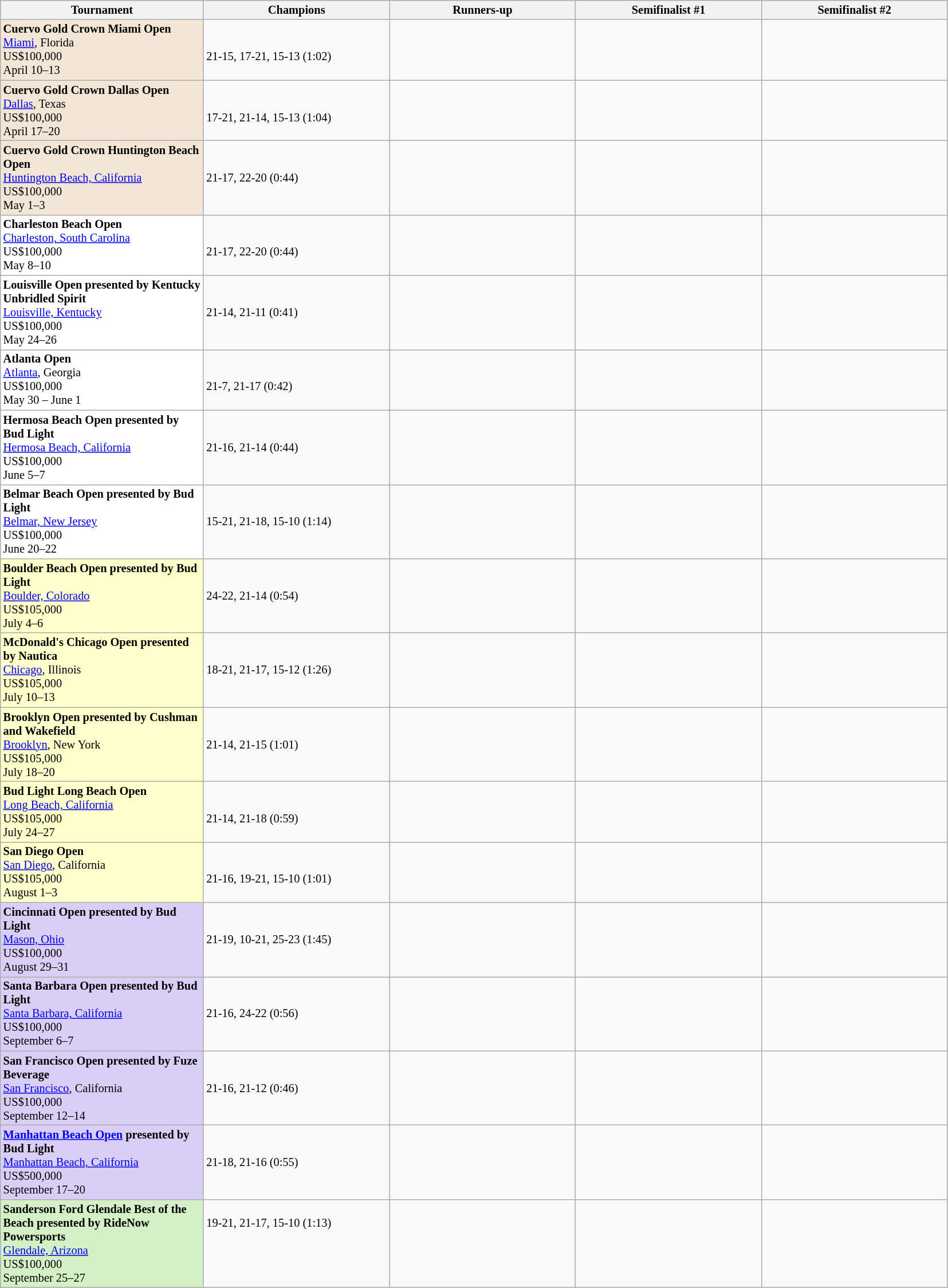<table class=wikitable style=font-size:85%>
<tr>
<th width=230>Tournament</th>
<th width=210>Champions</th>
<th width=210>Runners-up</th>
<th width=210>Semifinalist #1</th>
<th width=210>Semifinalist #2</th>
</tr>
<tr valign=top>
<td style="background:#F3E6D7;"><strong>Cuervo Gold Crown Miami Open</strong><br><a href='#'>Miami</a>, Florida<br>US$100,000<br>April 10–13</td>
<td><br><br>21-15, 17-21, 15-13 (1:02)</td>
<td><br></td>
<td><br></td>
<td><br></td>
</tr>
<tr valign=top>
<td style="background:#F3E6D7;"><strong>Cuervo Gold Crown Dallas Open</strong><br><a href='#'>Dallas</a>, Texas<br>US$100,000<br>April 17–20</td>
<td><br><br>17-21, 21-14, 15-13 (1:04)</td>
<td><br></td>
<td><br></td>
<td><br></td>
</tr>
<tr valign=top>
<td style="background:#F3E6D7;"><strong>Cuervo Gold Crown Huntington Beach Open</strong><br><a href='#'>Huntington Beach, California</a><br>US$100,000<br>May 1–3</td>
<td><br><br>21-17, 22-20 (0:44)</td>
<td><br></td>
<td><br></td>
<td><br></td>
</tr>
<tr valign=top>
<td style="background:#ffffff;"><strong>Charleston Beach Open</strong><br><a href='#'>Charleston, South Carolina</a><br>US$100,000<br>May 8–10</td>
<td><br><br>21-17, 22-20 (0:44)</td>
<td><br></td>
<td><br></td>
<td><br></td>
</tr>
<tr valign=top>
<td style="background:#ffffff;"><strong>Louisville Open presented by Kentucky Unbridled Spirit</strong><br><a href='#'>Louisville, Kentucky</a><br>US$100,000<br>May 24–26</td>
<td><br><br>21-14, 21-11 (0:41)</td>
<td><br></td>
<td><br></td>
<td><br></td>
</tr>
<tr valign=top>
<td style="background:#ffffff;"><strong>Atlanta Open</strong><br><a href='#'>Atlanta</a>, Georgia<br>US$100,000<br>May 30 – June 1</td>
<td><br><br>21-7, 21-17 (0:42)</td>
<td><br></td>
<td><br></td>
<td><br></td>
</tr>
<tr valign=top>
<td style="background:#ffffff;"><strong>Hermosa Beach Open presented by Bud Light</strong><br><a href='#'>Hermosa Beach, California</a><br>US$100,000<br>June 5–7</td>
<td><br><br>21-16, 21-14 (0:44)</td>
<td><br></td>
<td><br></td>
<td><br></td>
</tr>
<tr valign=top>
<td style="background:#ffffff;"><strong>Belmar Beach Open presented by Bud Light</strong><br><a href='#'>Belmar, New Jersey</a><br>US$100,000<br>June 20–22</td>
<td><br><br>15-21, 21-18, 15-10 (1:14)</td>
<td><br></td>
<td><br></td>
<td><br></td>
</tr>
<tr valign=top>
<td style="background:#ffc;"><strong>Boulder Beach Open presented by Bud Light</strong><br><a href='#'>Boulder, Colorado</a><br>US$105,000<br>July 4–6</td>
<td><br><br>24-22, 21-14 (0:54)</td>
<td><br></td>
<td><br></td>
<td><br></td>
</tr>
<tr valign=top>
<td style="background:#ffc;"><strong>McDonald's Chicago Open presented by Nautica</strong><br><a href='#'>Chicago</a>, Illinois<br>US$105,000<br>July 10–13</td>
<td><br><br>18-21, 21-17, 15-12 (1:26)</td>
<td><br></td>
<td><br></td>
<td><br></td>
</tr>
<tr valign=top>
<td style="background:#ffc;"><strong>Brooklyn Open presented by Cushman and Wakefield</strong><br><a href='#'>Brooklyn</a>, New York<br>US$105,000<br>July 18–20</td>
<td><br><br>21-14, 21-15 (1:01)</td>
<td><br></td>
<td><br></td>
<td><br></td>
</tr>
<tr valign=top>
<td style="background:#ffc;"><strong>Bud Light Long Beach Open</strong><br><a href='#'>Long Beach, California</a><br>US$105,000<br>July 24–27</td>
<td><br><br>21-14, 21-18 (0:59)</td>
<td><br></td>
<td><br></td>
<td><br></td>
</tr>
<tr valign=top>
<td style="background:#ffc;"><strong>San Diego Open</strong><br><a href='#'>San Diego</a>, California<br>US$105,000<br>August 1–3</td>
<td><br><br>21-16, 19-21, 15-10 (1:01)</td>
<td><br></td>
<td><br></td>
<td><br></td>
</tr>
<tr valign=top>
<td style="background:#d8cef6;"><strong>Cincinnati Open presented by Bud Light</strong><br><a href='#'>Mason, Ohio</a><br>US$100,000<br>August 29–31</td>
<td><br><br>21-19, 10-21, 25-23 (1:45)</td>
<td><br></td>
<td><br></td>
<td><br></td>
</tr>
<tr valign=top>
<td style="background:#d8cef6;"><strong>Santa Barbara Open presented by Bud Light</strong><br><a href='#'>Santa Barbara, California</a><br>US$100,000<br>September 6–7</td>
<td><br><br>21-16, 24-22 (0:56)</td>
<td><br></td>
<td><br></td>
<td><br></td>
</tr>
<tr valign=top>
<td style="background:#d8cef6;"><strong>San Francisco Open presented by Fuze Beverage</strong><br><a href='#'>San Francisco</a>, California<br>US$100,000<br>September 12–14</td>
<td><br><br>21-16, 21-12 (0:46)</td>
<td><br></td>
<td><br></td>
<td><br></td>
</tr>
<tr valign=top>
<td style="background:#d8cef6;"><strong><a href='#'>Manhattan Beach Open</a> presented by Bud Light</strong><br><a href='#'>Manhattan Beach, California</a><br>US$500,000<br>September 17–20</td>
<td><br><br>21-18, 21-16 (0:55)</td>
<td><br></td>
<td><br></td>
<td><br></td>
</tr>
<tr valign=top>
<td style="background:#D4F1C5;"><strong>Sanderson Ford Glendale Best of the Beach presented by RideNow Powersports</strong><br><a href='#'>Glendale, Arizona</a><br>US$100,000<br>September 25–27</td>
<td><br>19-21, 21-17, 15-10 (1:13)</td>
<td></td>
<td></td>
<td></td>
</tr>
</table>
